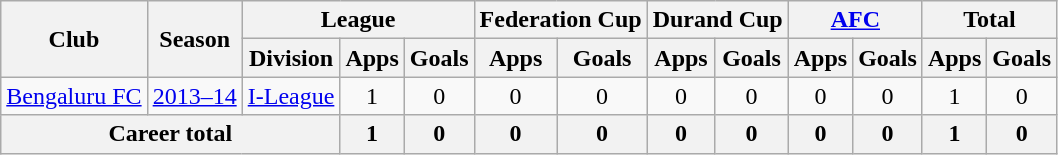<table class="wikitable" style="text-align: center;">
<tr>
<th rowspan="2">Club</th>
<th rowspan="2">Season</th>
<th colspan="3">League</th>
<th colspan="2">Federation Cup</th>
<th colspan="2">Durand Cup</th>
<th colspan="2"><a href='#'>AFC</a></th>
<th colspan="2">Total</th>
</tr>
<tr>
<th>Division</th>
<th>Apps</th>
<th>Goals</th>
<th>Apps</th>
<th>Goals</th>
<th>Apps</th>
<th>Goals</th>
<th>Apps</th>
<th>Goals</th>
<th>Apps</th>
<th>Goals</th>
</tr>
<tr>
<td rowspan="1"><a href='#'>Bengaluru FC</a></td>
<td><a href='#'>2013–14</a></td>
<td><a href='#'>I-League</a></td>
<td>1</td>
<td>0</td>
<td>0</td>
<td>0</td>
<td>0</td>
<td>0</td>
<td>0</td>
<td>0</td>
<td>1</td>
<td>0</td>
</tr>
<tr>
<th colspan="3">Career total</th>
<th>1</th>
<th>0</th>
<th>0</th>
<th>0</th>
<th>0</th>
<th>0</th>
<th>0</th>
<th>0</th>
<th>1</th>
<th>0</th>
</tr>
</table>
